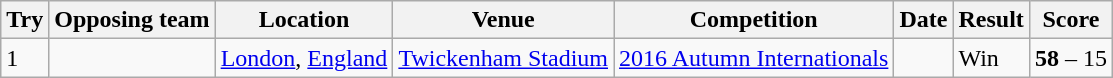<table class="wikitable" style="font-size:100%">
<tr>
<th>Try</th>
<th>Opposing team</th>
<th>Location</th>
<th>Venue</th>
<th>Competition</th>
<th>Date</th>
<th>Result</th>
<th>Score</th>
</tr>
<tr>
<td>1</td>
<td></td>
<td><a href='#'>London</a>, <a href='#'>England</a></td>
<td><a href='#'>Twickenham Stadium</a></td>
<td><a href='#'>2016 Autumn Internationals</a></td>
<td></td>
<td>Win</td>
<td><strong>58</strong> – 15</td>
</tr>
</table>
